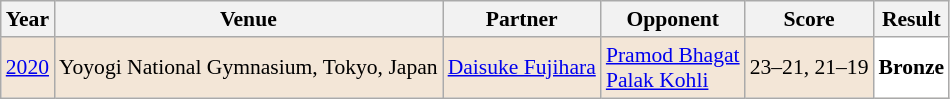<table class="sortable wikitable" style="font-size: 90%;">
<tr>
<th>Year</th>
<th>Venue</th>
<th>Partner</th>
<th>Opponent</th>
<th>Score</th>
<th>Result</th>
</tr>
<tr style="background:#F3E6D7">
<td align="center"><a href='#'>2020</a></td>
<td align="left">Yoyogi National Gymnasium, Tokyo, Japan</td>
<td align="left"> <a href='#'>Daisuke Fujihara</a></td>
<td align="left"> <a href='#'>Pramod Bhagat</a><br> <a href='#'>Palak Kohli</a></td>
<td align="left">23–21, 21–19</td>
<td style="text-align:left; background:white"> <strong>Bronze</strong></td>
</tr>
</table>
